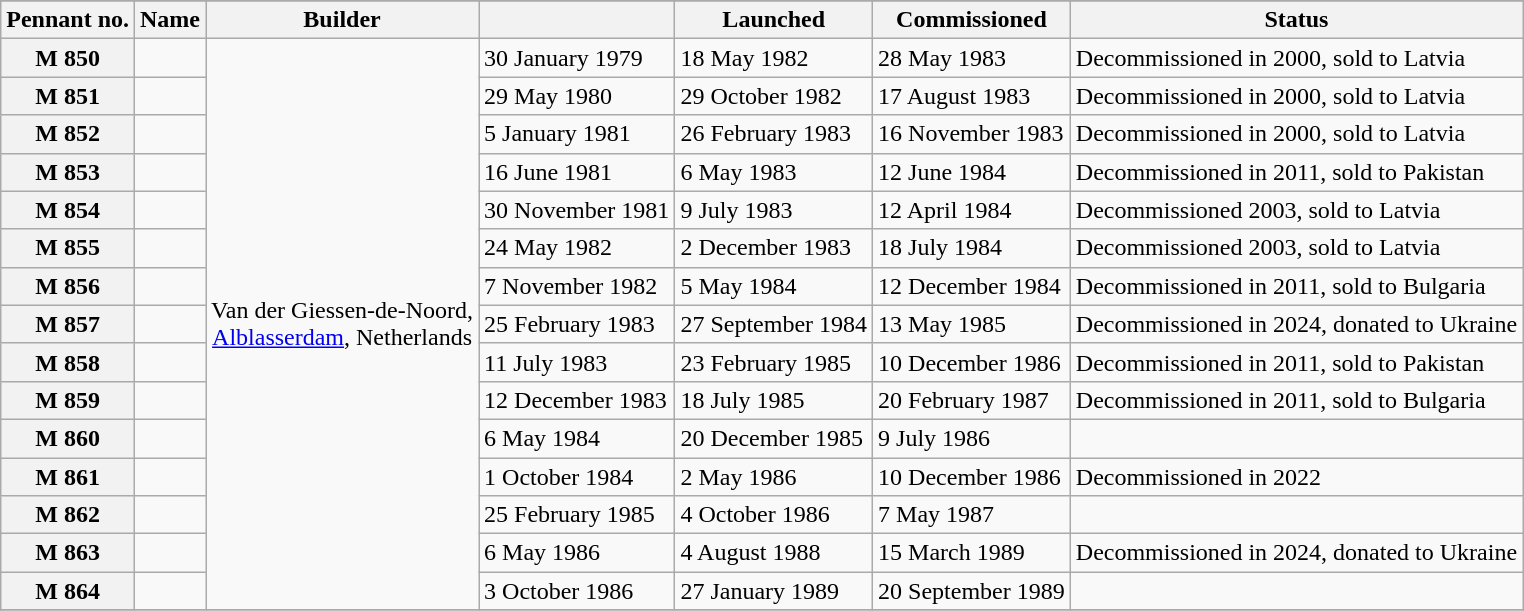<table class="wikitable plainrowheaders">
<tr>
</tr>
<tr>
<th scope="col">Pennant no.</th>
<th scope="col">Name</th>
<th scope="col">Builder</th>
<th scope="col"></th>
<th scope="col">Launched</th>
<th scope="col">Commissioned</th>
<th scope="col">Status</th>
</tr>
<tr>
<th scope="row">M 850</th>
<td></td>
<td rowspan=15 align=center>Van der Giessen-de-Noord,<br><a href='#'>Alblasserdam</a>, Netherlands</td>
<td>30 January 1979</td>
<td>18 May 1982</td>
<td>28 May 1983</td>
<td>Decommissioned in 2000, sold to Latvia</td>
</tr>
<tr>
<th scope="row">M 851</th>
<td></td>
<td>29 May 1980</td>
<td>29 October 1982</td>
<td>17 August 1983</td>
<td>Decommissioned in 2000, sold to Latvia</td>
</tr>
<tr>
<th scope="row">M 852</th>
<td></td>
<td>5 January 1981</td>
<td>26 February 1983</td>
<td>16 November 1983</td>
<td>Decommissioned in 2000, sold to Latvia</td>
</tr>
<tr>
<th scope="row">M 853</th>
<td></td>
<td>16 June 1981</td>
<td>6 May 1983</td>
<td>12 June 1984</td>
<td>Decommissioned in 2011, sold to Pakistan</td>
</tr>
<tr>
<th scope="row">M 854</th>
<td></td>
<td>30 November 1981</td>
<td>9 July 1983</td>
<td>12 April 1984</td>
<td>Decommissioned 2003, sold to Latvia</td>
</tr>
<tr>
<th scope="row">M 855</th>
<td></td>
<td>24 May 1982</td>
<td>2 December 1983</td>
<td>18 July 1984</td>
<td>Decommissioned 2003, sold to Latvia</td>
</tr>
<tr>
<th scope="row">M 856</th>
<td></td>
<td>7 November 1982</td>
<td>5 May 1984</td>
<td>12 December 1984</td>
<td>Decommissioned in 2011, sold to Bulgaria</td>
</tr>
<tr>
<th scope="row">M 857</th>
<td></td>
<td>25 February 1983</td>
<td>27 September 1984</td>
<td>13 May 1985</td>
<td>Decommissioned in 2024, donated to Ukraine</td>
</tr>
<tr>
<th scope="row">M 858</th>
<td></td>
<td>11 July 1983</td>
<td>23 February 1985</td>
<td>10 December 1986</td>
<td>Decommissioned in 2011, sold to Pakistan</td>
</tr>
<tr>
<th scope="row">M 859</th>
<td></td>
<td>12 December 1983</td>
<td>18 July 1985</td>
<td>20 February 1987</td>
<td>Decommissioned in 2011, sold to Bulgaria</td>
</tr>
<tr>
<th scope="row">M 860</th>
<td></td>
<td>6 May 1984</td>
<td>20 December 1985</td>
<td>9 July 1986</td>
<td></td>
</tr>
<tr>
<th scope="row">M 861</th>
<td></td>
<td>1 October 1984</td>
<td>2 May 1986</td>
<td>10 December 1986</td>
<td>Decommissioned in 2022</td>
</tr>
<tr>
<th scope="row">M 862</th>
<td></td>
<td>25 February 1985</td>
<td>4 October 1986</td>
<td>7 May 1987</td>
<td></td>
</tr>
<tr>
<th scope="row">M 863</th>
<td></td>
<td>6 May 1986</td>
<td>4 August 1988</td>
<td>15 March 1989</td>
<td>Decommissioned in 2024, donated to Ukraine</td>
</tr>
<tr>
<th scope="row">M 864</th>
<td></td>
<td>3 October 1986</td>
<td>27 January 1989</td>
<td>20 September 1989</td>
<td></td>
</tr>
<tr>
</tr>
</table>
